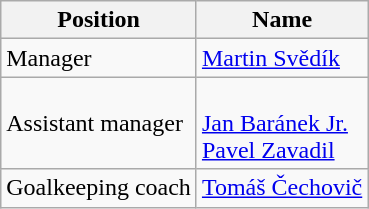<table class="wikitable">
<tr>
<th>Position</th>
<th>Name</th>
</tr>
<tr>
<td>Manager</td>
<td> <a href='#'>Martin Svědík</a></td>
</tr>
<tr>
<td>Assistant manager</td>
<td> <br> <a href='#'>Jan Baránek Jr.</a><br> <a href='#'>Pavel Zavadil</a></td>
</tr>
<tr>
<td>Goalkeeping coach</td>
<td> <a href='#'>Tomáš Čechovič</a></td>
</tr>
</table>
